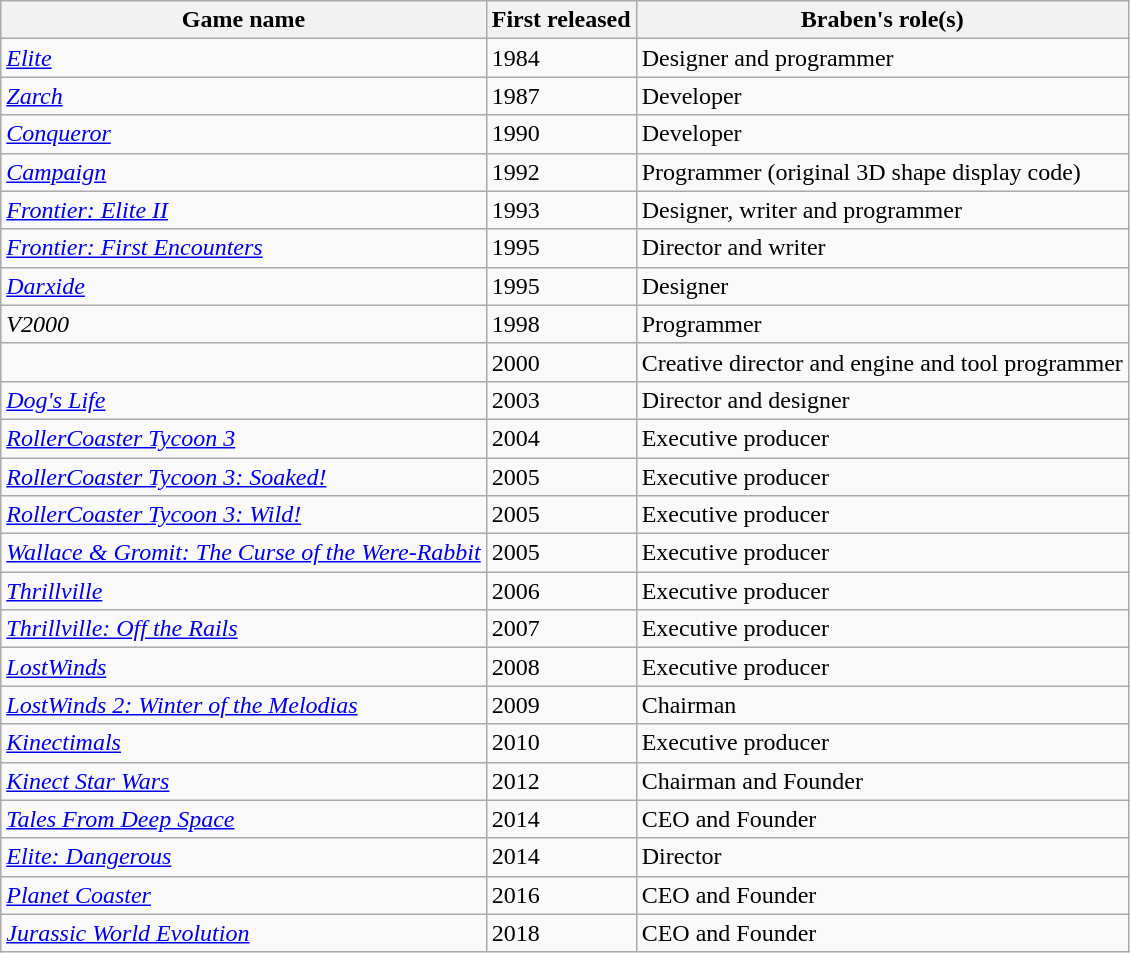<table class="wikitable">
<tr>
<th>Game name</th>
<th>First released</th>
<th>Braben's role(s)</th>
</tr>
<tr>
<td><em><a href='#'>Elite</a></em></td>
<td>1984</td>
<td>Designer and programmer</td>
</tr>
<tr>
<td><em><a href='#'>Zarch</a></em></td>
<td>1987</td>
<td>Developer</td>
</tr>
<tr>
<td><em><a href='#'>Conqueror</a></em></td>
<td>1990</td>
<td>Developer</td>
</tr>
<tr>
<td><em><a href='#'>Campaign</a></em></td>
<td>1992</td>
<td>Programmer (original 3D shape display code)</td>
</tr>
<tr>
<td><em><a href='#'>Frontier: Elite II</a></em></td>
<td>1993</td>
<td>Designer, writer and programmer</td>
</tr>
<tr>
<td><em><a href='#'>Frontier: First Encounters</a></em></td>
<td>1995</td>
<td>Director and writer</td>
</tr>
<tr>
<td><em><a href='#'>Darxide</a></em></td>
<td>1995</td>
<td>Designer</td>
</tr>
<tr>
<td><em>V2000</em></td>
<td>1998</td>
<td>Programmer</td>
</tr>
<tr>
<td><em></em></td>
<td>2000</td>
<td>Creative director and engine and tool programmer</td>
</tr>
<tr>
<td><em><a href='#'>Dog's Life</a></em></td>
<td>2003</td>
<td>Director and designer</td>
</tr>
<tr>
<td><em><a href='#'>RollerCoaster Tycoon 3</a></em></td>
<td>2004</td>
<td>Executive producer</td>
</tr>
<tr>
<td><em><a href='#'>RollerCoaster Tycoon 3: Soaked!</a></em></td>
<td>2005</td>
<td>Executive producer</td>
</tr>
<tr>
<td><em><a href='#'>RollerCoaster Tycoon 3: Wild!</a></em></td>
<td>2005</td>
<td>Executive producer</td>
</tr>
<tr>
<td><em><a href='#'>Wallace & Gromit: The Curse of the Were-Rabbit</a></em></td>
<td>2005</td>
<td>Executive producer</td>
</tr>
<tr>
<td><em><a href='#'>Thrillville</a></em></td>
<td>2006</td>
<td>Executive producer</td>
</tr>
<tr>
<td><em><a href='#'>Thrillville: Off the Rails</a></em></td>
<td>2007</td>
<td>Executive producer</td>
</tr>
<tr>
<td><em><a href='#'>LostWinds</a></em></td>
<td>2008</td>
<td>Executive producer</td>
</tr>
<tr>
<td><em><a href='#'>LostWinds 2: Winter of the Melodias</a></em></td>
<td>2009</td>
<td>Chairman</td>
</tr>
<tr>
<td><em><a href='#'>Kinectimals</a></em></td>
<td>2010</td>
<td>Executive producer</td>
</tr>
<tr>
<td><em><a href='#'>Kinect Star Wars</a></em></td>
<td>2012</td>
<td>Chairman and Founder</td>
</tr>
<tr>
<td><em><a href='#'>Tales From Deep Space</a></em></td>
<td>2014</td>
<td>CEO and Founder</td>
</tr>
<tr>
<td><em><a href='#'>Elite: Dangerous</a></em></td>
<td>2014</td>
<td>Director</td>
</tr>
<tr>
<td><em><a href='#'>Planet Coaster</a></em></td>
<td>2016</td>
<td>CEO and Founder</td>
</tr>
<tr>
<td><em><a href='#'>Jurassic World Evolution</a></em></td>
<td>2018</td>
<td>CEO and Founder</td>
</tr>
</table>
